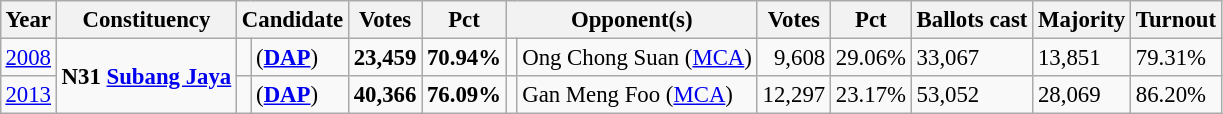<table class="wikitable" style="margin:0.5em ; font-size:95%">
<tr>
<th>Year</th>
<th>Constituency</th>
<th colspan=2>Candidate</th>
<th>Votes</th>
<th>Pct</th>
<th colspan=2>Opponent(s)</th>
<th>Votes</th>
<th>Pct</th>
<th>Ballots cast</th>
<th>Majority</th>
<th>Turnout</th>
</tr>
<tr>
<td><a href='#'>2008</a></td>
<td rowspan=2><strong>N31 <a href='#'>Subang Jaya</a></strong></td>
<td></td>
<td> (<a href='#'><strong>DAP</strong></a>)</td>
<td align="right"><strong>23,459</strong></td>
<td><strong>70.94%</strong></td>
<td></td>
<td>Ong Chong Suan (<a href='#'>MCA</a>)</td>
<td align="right">9,608</td>
<td>29.06%</td>
<td>33,067</td>
<td>13,851</td>
<td>79.31%</td>
</tr>
<tr>
<td><a href='#'>2013</a></td>
<td></td>
<td> (<a href='#'><strong>DAP</strong></a>)</td>
<td align="right"><strong>40,366</strong></td>
<td><strong>76.09%</strong></td>
<td></td>
<td>Gan Meng Foo (<a href='#'>MCA</a>)</td>
<td align="right">12,297</td>
<td>23.17%</td>
<td>53,052</td>
<td>28,069</td>
<td>86.20%</td>
</tr>
</table>
